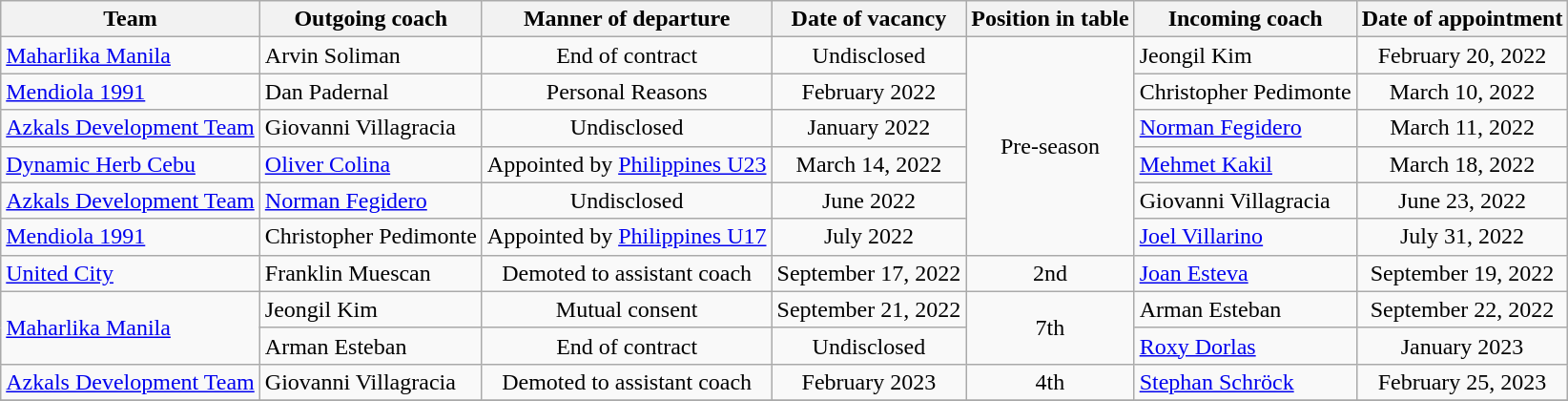<table class="wikitable sortable">
<tr>
<th>Team</th>
<th>Outgoing coach</th>
<th>Manner of departure</th>
<th>Date of vacancy</th>
<th>Position in table</th>
<th>Incoming coach</th>
<th>Date of appointment</th>
</tr>
<tr>
<td><a href='#'>Maharlika Manila</a></td>
<td> Arvin Soliman</td>
<td align="center">End of contract</td>
<td align="center">Undisclosed</td>
<td rowspan="6" align="center">Pre-season</td>
<td> Jeongil Kim</td>
<td align="center">February 20, 2022</td>
</tr>
<tr>
<td><a href='#'>Mendiola 1991</a></td>
<td> Dan Padernal</td>
<td align="center">Personal Reasons</td>
<td align="center">February 2022</td>
<td> Christopher Pedimonte</td>
<td align="center">March 10, 2022</td>
</tr>
<tr>
<td><a href='#'>Azkals Development Team</a></td>
<td> Giovanni Villagracia</td>
<td align="center">Undisclosed</td>
<td align="center">January 2022</td>
<td> <a href='#'>Norman Fegidero</a></td>
<td align="center">March 11, 2022</td>
</tr>
<tr>
<td><a href='#'>Dynamic Herb Cebu</a></td>
<td> <a href='#'>Oliver Colina</a></td>
<td align="center">Appointed by <a href='#'>Philippines U23</a></td>
<td align="center">March 14, 2022</td>
<td> <a href='#'>Mehmet Kakil</a></td>
<td align="center">March 18, 2022</td>
</tr>
<tr>
<td><a href='#'>Azkals Development Team</a></td>
<td> <a href='#'>Norman Fegidero</a></td>
<td align="center">Undisclosed</td>
<td align="center">June 2022</td>
<td> Giovanni Villagracia</td>
<td align="center">June 23, 2022</td>
</tr>
<tr>
<td><a href='#'>Mendiola 1991</a></td>
<td> Christopher Pedimonte</td>
<td align="center">Appointed by <a href='#'>Philippines U17</a></td>
<td align="center">July 2022</td>
<td> <a href='#'>Joel Villarino</a></td>
<td align="center">July 31, 2022</td>
</tr>
<tr>
<td><a href='#'>United City</a></td>
<td> Franklin Muescan</td>
<td align="center">Demoted to assistant coach</td>
<td align="center">September 17, 2022</td>
<td align="center">2nd</td>
<td> <a href='#'>Joan Esteva</a></td>
<td align="center">September 19, 2022</td>
</tr>
<tr>
<td rowspan="2"><a href='#'>Maharlika Manila</a></td>
<td> Jeongil Kim</td>
<td align="center">Mutual consent</td>
<td align="center">September 21, 2022</td>
<td rowspan="2" align="center">7th</td>
<td> Arman Esteban</td>
<td align="center">September 22, 2022</td>
</tr>
<tr>
<td> Arman Esteban</td>
<td align="center">End of contract</td>
<td align="center">Undisclosed</td>
<td> <a href='#'>Roxy Dorlas</a></td>
<td align="center">January 2023</td>
</tr>
<tr>
<td><a href='#'>Azkals Development Team</a></td>
<td> Giovanni Villagracia</td>
<td align="center">Demoted to assistant coach</td>
<td align="center">February 2023</td>
<td align="center">4th</td>
<td> <a href='#'>Stephan Schröck</a></td>
<td align="center">February 25, 2023</td>
</tr>
<tr>
</tr>
</table>
